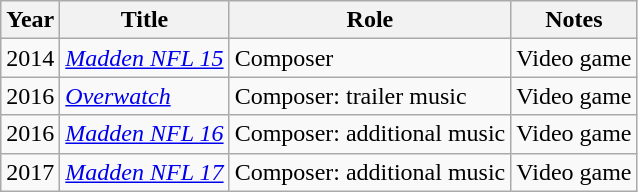<table class="wikitable">
<tr>
<th>Year</th>
<th>Title</th>
<th>Role</th>
<th>Notes</th>
</tr>
<tr>
<td>2014</td>
<td><em><a href='#'>Madden NFL 15</a></em></td>
<td>Composer</td>
<td>Video game</td>
</tr>
<tr>
<td>2016</td>
<td><em><a href='#'>Overwatch</a></em></td>
<td>Composer: trailer music</td>
<td>Video game</td>
</tr>
<tr>
<td>2016</td>
<td><em><a href='#'>Madden NFL 16</a></em></td>
<td>Composer: additional music</td>
<td>Video game</td>
</tr>
<tr>
<td>2017</td>
<td><em><a href='#'>Madden NFL 17</a></em></td>
<td>Composer: additional music</td>
<td>Video game</td>
</tr>
</table>
